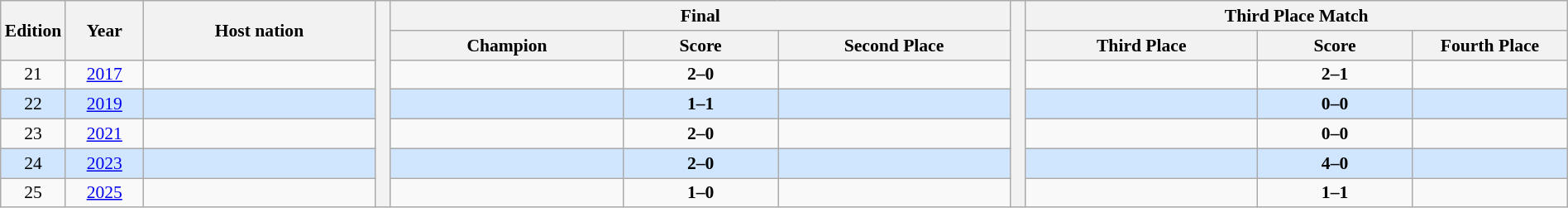<table class="wikitable" style="font-size:90%; width:100%; text-align:center;">
<tr>
<th rowspan=2 width="3%">Edition</th>
<th rowspan=2 width="5%">Year</th>
<th rowspan=2 width="15%">Host nation</th>
<th width=1% rowspan=7></th>
<th colspan=3>Final</th>
<th width=1% rowspan=7></th>
<th colspan=3>Third Place Match</th>
</tr>
<tr>
<th width="15%">Champion</th>
<th width="10%">Score</th>
<th width="15%">Second Place</th>
<th width="15%">Third Place</th>
<th width="10%">Score</th>
<th width="15%">Fourth Place</th>
</tr>
<tr>
<td>21</td>
<td><a href='#'>2017</a></td>
<td align=left></td>
<td><strong></strong></td>
<td><strong>2–0</strong></td>
<td></td>
<td></td>
<td><strong>2–1</strong></td>
<td></td>
</tr>
<tr style="background: #D0E6FF;">
<td>22</td>
<td><a href='#'>2019</a></td>
<td align=left></td>
<td><strong></strong></td>
<td><strong>1–1</strong> <br></td>
<td></td>
<td></td>
<td><strong>0–0</strong><br></td>
<td></td>
</tr>
<tr>
<td>23</td>
<td><a href='#'>2021</a></td>
<td align=left></td>
<td><strong></strong></td>
<td><strong>2–0</strong></td>
<td></td>
<td></td>
<td><strong>0–0</strong> <br></td>
<td></td>
</tr>
<tr style="background: #D0E6FF;">
<td>24</td>
<td><a href='#'>2023</a></td>
<td align=left></td>
<td><strong></strong></td>
<td><strong>2–0</strong></td>
<td></td>
<td></td>
<td><strong>4–0</strong></td>
<td></td>
</tr>
<tr>
<td>25</td>
<td><a href='#'>2025</a></td>
<td align=left></td>
<td><strong></strong></td>
<td><strong>1–0</strong></td>
<td></td>
<td></td>
<td><strong>1–1</strong><br></td>
<td></td>
</tr>
</table>
